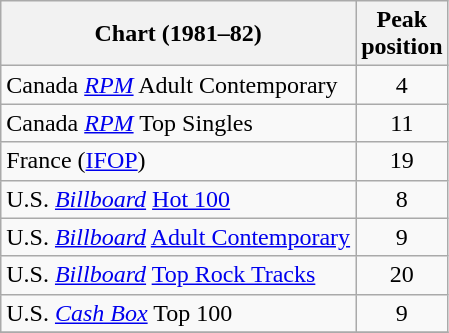<table class="wikitable sortable">
<tr>
<th>Chart (1981–82)</th>
<th>Peak<br>position</th>
</tr>
<tr>
<td>Canada <em><a href='#'>RPM</a></em> Adult Contemporary</td>
<td style="text-align:center;">4</td>
</tr>
<tr>
<td>Canada <em><a href='#'>RPM</a></em> Top Singles</td>
<td style="text-align:center;">11</td>
</tr>
<tr>
<td>France (<a href='#'>IFOP</a>)</td>
<td align="center">19</td>
</tr>
<tr>
<td>U.S. <em><a href='#'>Billboard</a></em> <a href='#'>Hot 100</a></td>
<td style="text-align:center;">8</td>
</tr>
<tr>
<td>U.S. <em><a href='#'>Billboard</a></em> <a href='#'>Adult Contemporary</a></td>
<td style="text-align:center;">9</td>
</tr>
<tr>
<td>U.S. <em><a href='#'>Billboard</a></em> <a href='#'>Top Rock Tracks</a></td>
<td style="text-align:center;">20</td>
</tr>
<tr>
<td>U.S. <a href='#'><em>Cash Box</em></a> Top 100</td>
<td align="center">9</td>
</tr>
<tr>
</tr>
</table>
